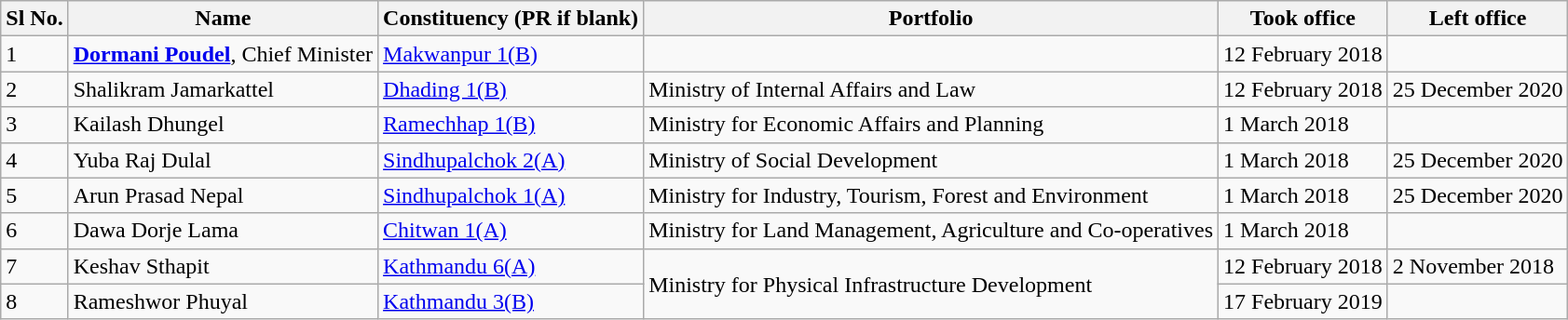<table class="wikitable">
<tr>
<th>Sl No.</th>
<th>Name</th>
<th>Constituency (PR if blank)</th>
<th>Portfolio</th>
<th>Took office</th>
<th>Left office</th>
</tr>
<tr>
<td>1</td>
<td><strong><a href='#'>Dormani Poudel</a></strong>, Chief Minister</td>
<td><a href='#'>Makwanpur 1(B)</a></td>
<td></td>
<td>12 February 2018</td>
<td></td>
</tr>
<tr>
<td>2</td>
<td>Shalikram Jamarkattel</td>
<td><a href='#'>Dhading 1(B)</a></td>
<td>Ministry of Internal Affairs and Law</td>
<td>12 February 2018</td>
<td>25 December 2020</td>
</tr>
<tr>
<td>3</td>
<td>Kailash Dhungel</td>
<td><a href='#'>Ramechhap 1(B)</a></td>
<td>Ministry for Economic Affairs and Planning</td>
<td>1 March 2018</td>
<td></td>
</tr>
<tr>
<td>4</td>
<td>Yuba Raj Dulal</td>
<td><a href='#'>Sindhupalchok 2(A)</a></td>
<td>Ministry of Social Development</td>
<td>1 March 2018</td>
<td>25 December 2020</td>
</tr>
<tr>
<td>5</td>
<td>Arun Prasad Nepal</td>
<td><a href='#'>Sindhupalchok 1(A)</a></td>
<td>Ministry for Industry, Tourism, Forest and Environment</td>
<td>1 March 2018</td>
<td>25 December 2020</td>
</tr>
<tr>
<td>6</td>
<td>Dawa Dorje Lama</td>
<td><a href='#'>Chitwan 1(A)</a></td>
<td>Ministry for Land Management, Agriculture and Co-operatives</td>
<td>1 March 2018</td>
<td></td>
</tr>
<tr>
<td>7</td>
<td>Keshav Sthapit</td>
<td><a href='#'>Kathmandu 6(A)</a></td>
<td rowspan="2">Ministry for Physical Infrastructure Development</td>
<td>12 February 2018</td>
<td>2 November 2018</td>
</tr>
<tr>
<td>8</td>
<td>Rameshwor Phuyal</td>
<td><a href='#'>Kathmandu 3(B)</a></td>
<td>17 February 2019</td>
<td></td>
</tr>
</table>
